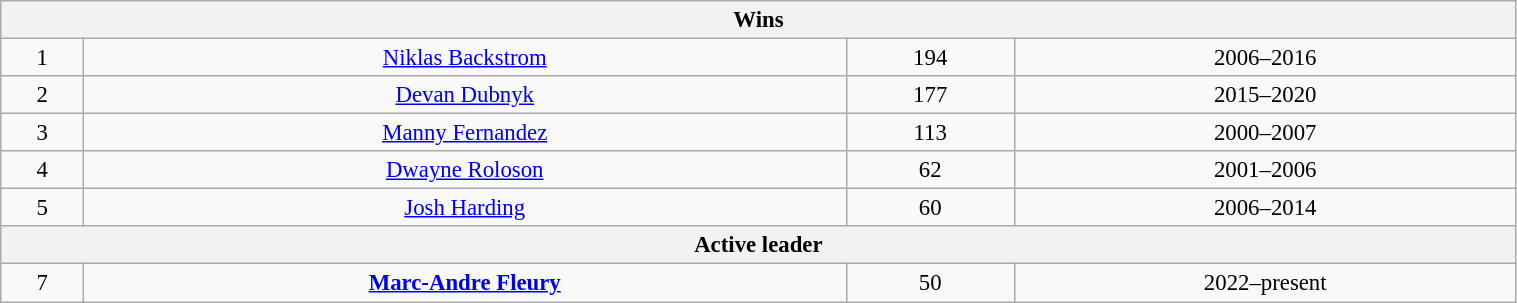<table class="wikitable" style="text-align: center; font-size: 95%" width="80%">
<tr>
<th colspan="4">Wins</th>
</tr>
<tr>
<td>1</td>
<td><a href='#'>Niklas Backstrom</a></td>
<td>194</td>
<td>2006–2016</td>
</tr>
<tr>
<td>2</td>
<td><a href='#'>Devan Dubnyk</a></td>
<td>177</td>
<td>2015–2020</td>
</tr>
<tr>
<td>3</td>
<td><a href='#'>Manny Fernandez</a></td>
<td>113</td>
<td>2000–2007</td>
</tr>
<tr>
<td>4</td>
<td><a href='#'>Dwayne Roloson</a></td>
<td>62</td>
<td>2001–2006</td>
</tr>
<tr>
<td>5</td>
<td><a href='#'>Josh Harding</a></td>
<td>60</td>
<td>2006–2014</td>
</tr>
<tr>
<th colspan="4">Active leader</th>
</tr>
<tr>
<td>7</td>
<td><strong><a href='#'>Marc-Andre Fleury</a></strong></td>
<td>50</td>
<td>2022–present</td>
</tr>
</table>
